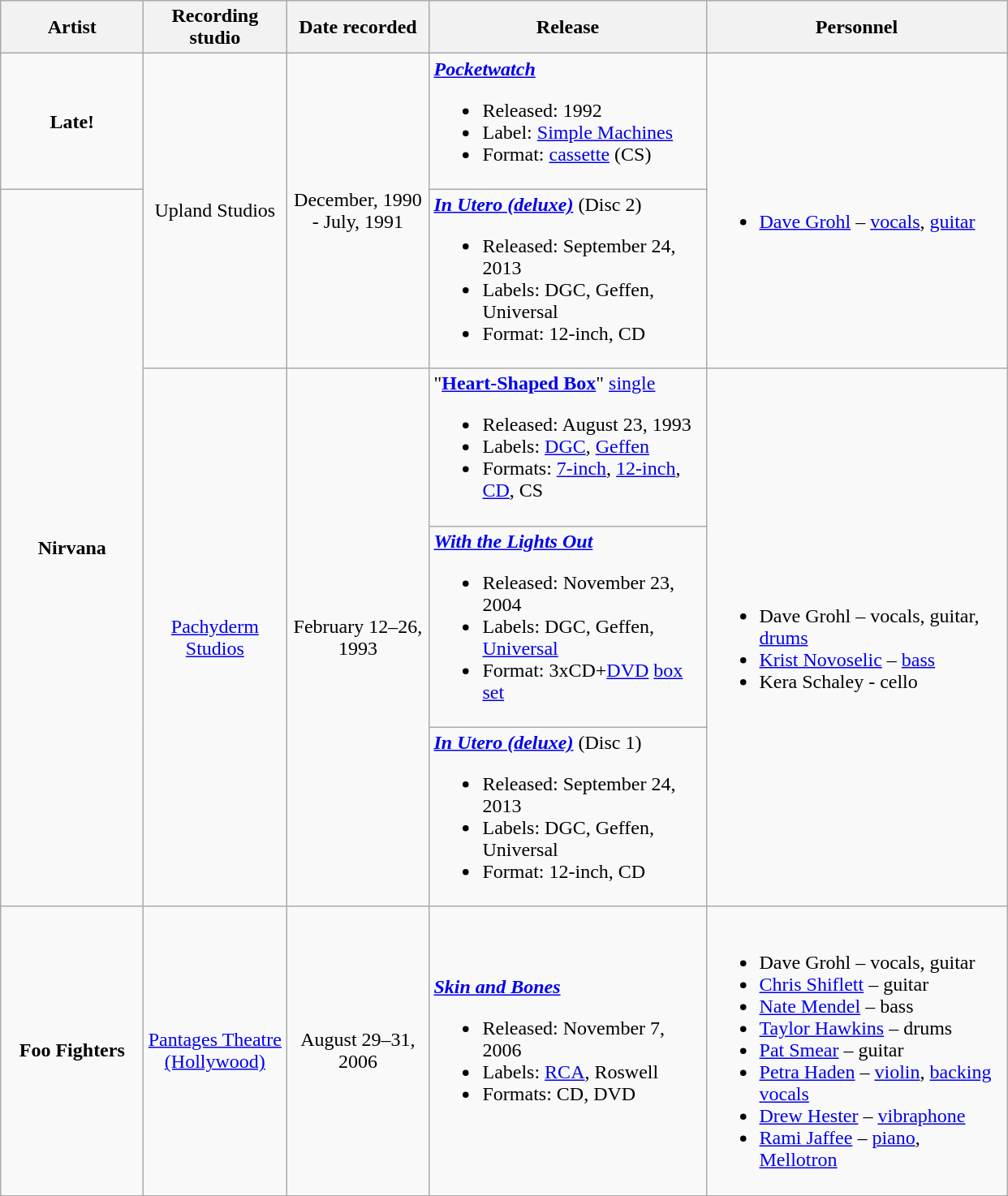<table class="wikitable">
<tr>
<th width="110">Artist</th>
<th width="110">Recording studio</th>
<th width="110">Date recorded</th>
<th width="220">Release</th>
<th width="240">Personnel</th>
</tr>
<tr>
<td align="center"><strong>Late!</strong></td>
<td align="center" rowspan="2">Upland Studios</td>
<td align="center" rowspan="2">December, 1990 - July, 1991</td>
<td><strong><em><a href='#'>Pocketwatch</a></em></strong><br><ul><li>Released: 1992</li><li>Label: <a href='#'>Simple Machines</a></li><li>Format: <a href='#'>cassette</a> (CS)</li></ul></td>
<td rowspan="2"><br><ul><li><a href='#'>Dave Grohl</a> – <a href='#'>vocals</a>, <a href='#'>guitar</a></li></ul></td>
</tr>
<tr>
<td align="center" rowspan="4"><strong>Nirvana</strong></td>
<td><strong><em><a href='#'>In Utero (deluxe)</a></em></strong> (Disc 2)<br><ul><li>Released: September 24, 2013</li><li>Labels: DGC, Geffen, Universal</li><li>Format: 12-inch, CD</li></ul></td>
</tr>
<tr>
<td align="center" rowspan="3"><a href='#'>Pachyderm Studios</a></td>
<td align="center" rowspan="3">February 12–26, 1993</td>
<td>"<strong><a href='#'>Heart-Shaped Box</a></strong>" <a href='#'>single</a><br><ul><li>Released: August 23, 1993</li><li>Labels: <a href='#'>DGC</a>, <a href='#'>Geffen</a></li><li>Formats: <a href='#'>7-inch</a>, <a href='#'>12-inch</a>, <a href='#'>CD</a>, CS</li></ul></td>
<td rowspan="3"><br><ul><li>Dave Grohl – vocals, guitar, <a href='#'>drums</a></li><li><a href='#'>Krist Novoselic</a> – <a href='#'>bass</a></li><li>Kera Schaley - cello </li></ul></td>
</tr>
<tr>
<td><strong><em><a href='#'>With the Lights Out</a></em></strong><br><ul><li>Released: November 23, 2004</li><li>Labels: DGC, Geffen, <a href='#'>Universal</a></li><li>Format: 3xCD+<a href='#'>DVD</a> <a href='#'>box set</a></li></ul></td>
</tr>
<tr>
<td><strong><em><a href='#'>In Utero (deluxe)</a></em></strong> (Disc 1)<br><ul><li>Released: September 24, 2013</li><li>Labels: DGC, Geffen, Universal</li><li>Format: 12-inch, CD</li></ul></td>
</tr>
<tr>
<td align="center"><strong>Foo Fighters</strong></td>
<td align="center"><a href='#'>Pantages Theatre (Hollywood)</a></td>
<td align="center">August 29–31, 2006</td>
<td><strong><em><a href='#'>Skin and Bones</a></em></strong><br><ul><li>Released: November 7, 2006</li><li>Labels: <a href='#'>RCA</a>, Roswell</li><li>Formats: CD, DVD</li></ul></td>
<td><br><ul><li>Dave Grohl – vocals, guitar</li><li><a href='#'>Chris Shiflett</a> – guitar</li><li><a href='#'>Nate Mendel</a> – bass</li><li><a href='#'>Taylor Hawkins</a> – drums</li><li><a href='#'>Pat Smear</a> – guitar</li><li><a href='#'>Petra Haden</a> – <a href='#'>violin</a>, <a href='#'>backing vocals</a></li><li><a href='#'>Drew Hester</a> – <a href='#'>vibraphone</a></li><li><a href='#'>Rami Jaffee</a> – <a href='#'>piano</a>, <a href='#'>Mellotron</a></li></ul></td>
</tr>
</table>
